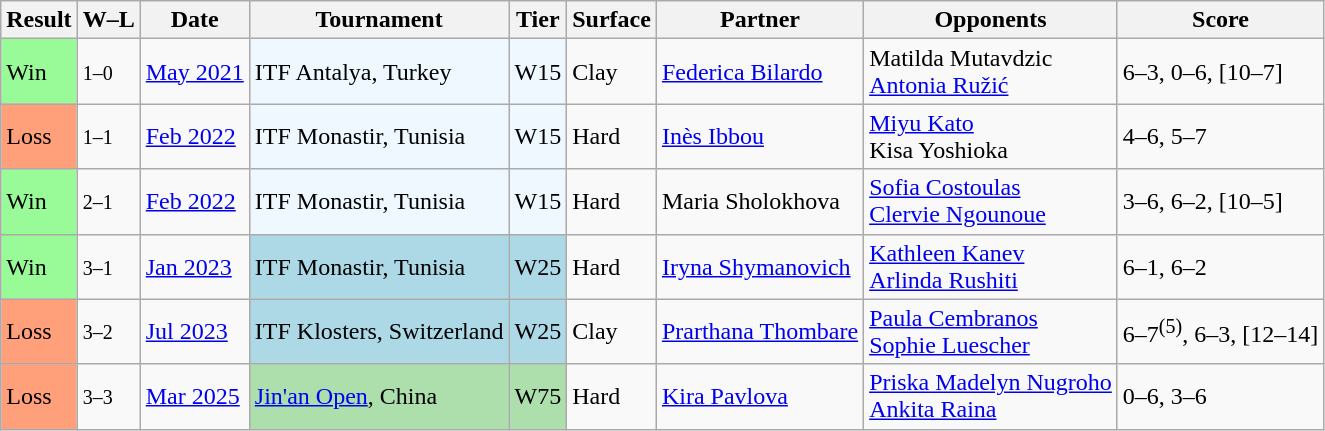<table class="wikitable sortable">
<tr>
<th>Result</th>
<th class=unsortable>W–L</th>
<th>Date</th>
<th>Tournament</th>
<th>Tier</th>
<th>Surface</th>
<th>Partner</th>
<th>Opponents</th>
<th class=unsortable>Score</th>
</tr>
<tr>
<td bgcolor=98FB98>Win</td>
<td><small>1–0</small></td>
<td><a href='#'>May 2021</a></td>
<td style="background:#f0f8ff;">ITF Antalya, Turkey</td>
<td style="background:#f0f8ff;">W15</td>
<td>Clay</td>
<td> <a href='#'>Federica Bilardo</a></td>
<td> Matilda Mutavdzic <br>  <a href='#'>Antonia Ružić</a></td>
<td>6–3, 0–6, [10–7]</td>
</tr>
<tr>
<td bgcolor=ffa07a>Loss</td>
<td><small>1–1</small></td>
<td><a href='#'>Feb 2022</a></td>
<td style="background:#f0f8ff;">ITF Monastir, Tunisia</td>
<td style="background:#f0f8ff;">W15</td>
<td>Hard</td>
<td> <a href='#'>Inès Ibbou</a></td>
<td> <a href='#'>Miyu Kato</a> <br>  Kisa Yoshioka</td>
<td>4–6, 5–7</td>
</tr>
<tr>
<td bgcolor=98FB98>Win</td>
<td><small>2–1</small></td>
<td><a href='#'>Feb 2022</a></td>
<td style="background:#f0f8ff;">ITF Monastir, Tunisia</td>
<td style="background:#f0f8ff;">W15</td>
<td>Hard</td>
<td> Maria Sholokhova</td>
<td> <a href='#'>Sofia Costoulas</a> <br>  <a href='#'>Clervie Ngounoue</a></td>
<td>3–6, 6–2, [10–5]</td>
</tr>
<tr>
<td bgcolor=98FB98>Win</td>
<td><small>3–1</small></td>
<td><a href='#'>Jan 2023</a></td>
<td style="background:lightblue;">ITF Monastir, Tunisia</td>
<td style="background:lightblue;">W25</td>
<td>Hard</td>
<td> <a href='#'>Iryna Shymanovich</a></td>
<td> <a href='#'>Kathleen Kanev</a> <br>  <a href='#'>Arlinda Rushiti</a></td>
<td>6–1, 6–2</td>
</tr>
<tr>
<td bgcolor=ffa07a>Loss</td>
<td><small>3–2</small></td>
<td><a href='#'>Jul 2023</a></td>
<td style="background:lightblue;">ITF Klosters, Switzerland</td>
<td style="background:lightblue;">W25</td>
<td>Clay</td>
<td> <a href='#'>Prarthana Thombare</a></td>
<td> <a href='#'>Paula Cembranos</a> <br>  <a href='#'>Sophie Luescher</a></td>
<td>6–7<sup>(5)</sup>, 6–3, [12–14]</td>
</tr>
<tr>
<td bgcolor=ffa07a>Loss</td>
<td><small>3–3</small></td>
<td><a href='#'>Mar 2025</a></td>
<td style="background:#addfad;"><a href='#'>Jin'an Open</a>, China</td>
<td style="background:#addfad;">W75</td>
<td>Hard</td>
<td> <a href='#'>Kira Pavlova</a></td>
<td> <a href='#'>Priska Madelyn Nugroho</a> <br>  <a href='#'>Ankita Raina</a></td>
<td>0–6, 3–6</td>
</tr>
</table>
